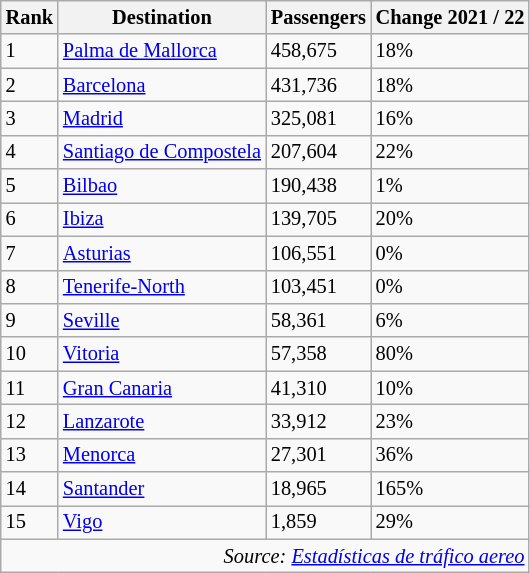<table class="wikitable" style="font-size: 85%; width:align">
<tr>
<th>Rank</th>
<th>Destination</th>
<th>Passengers</th>
<th>Change 2021 / 22</th>
</tr>
<tr>
<td>1</td>
<td> <a href='#'>Palma de Mallorca</a></td>
<td>458,675</td>
<td> 18%</td>
</tr>
<tr>
<td>2</td>
<td> <a href='#'>Barcelona</a></td>
<td>431,736</td>
<td> 18%</td>
</tr>
<tr>
<td>3</td>
<td> <a href='#'>Madrid</a></td>
<td>325,081</td>
<td> 16%</td>
</tr>
<tr>
<td>4</td>
<td> <a href='#'>Santiago de Compostela</a></td>
<td>207,604</td>
<td> 22%</td>
</tr>
<tr>
<td>5</td>
<td> <a href='#'>Bilbao</a></td>
<td>190,438</td>
<td> 1%</td>
</tr>
<tr>
<td>6</td>
<td> <a href='#'>Ibiza</a></td>
<td>139,705</td>
<td> 20%</td>
</tr>
<tr>
<td>7</td>
<td> <a href='#'>Asturias</a></td>
<td>106,551</td>
<td> 0%</td>
</tr>
<tr>
<td>8</td>
<td> <a href='#'>Tenerife-North</a></td>
<td>103,451</td>
<td> 0%</td>
</tr>
<tr>
<td>9</td>
<td> <a href='#'>Seville</a></td>
<td>58,361</td>
<td> 6%</td>
</tr>
<tr>
<td>10</td>
<td> <a href='#'>Vitoria</a></td>
<td>57,358</td>
<td> 80%</td>
</tr>
<tr>
<td>11</td>
<td> <a href='#'>Gran Canaria</a></td>
<td>41,310</td>
<td> 10%</td>
</tr>
<tr>
<td>12</td>
<td> <a href='#'>Lanzarote</a></td>
<td>33,912</td>
<td> 23%</td>
</tr>
<tr>
<td>13</td>
<td> <a href='#'>Menorca</a></td>
<td>27,301</td>
<td> 36%</td>
</tr>
<tr>
<td>14</td>
<td> <a href='#'>Santander</a></td>
<td>18,965</td>
<td> 165%</td>
</tr>
<tr>
<td>15</td>
<td> <a href='#'>Vigo</a></td>
<td>1,859</td>
<td> 29%</td>
</tr>
<tr>
<td colspan="4" style="text-align:right;"><em>Source: <a href='#'>Estadísticas de tráfico aereo</a></em></td>
</tr>
</table>
